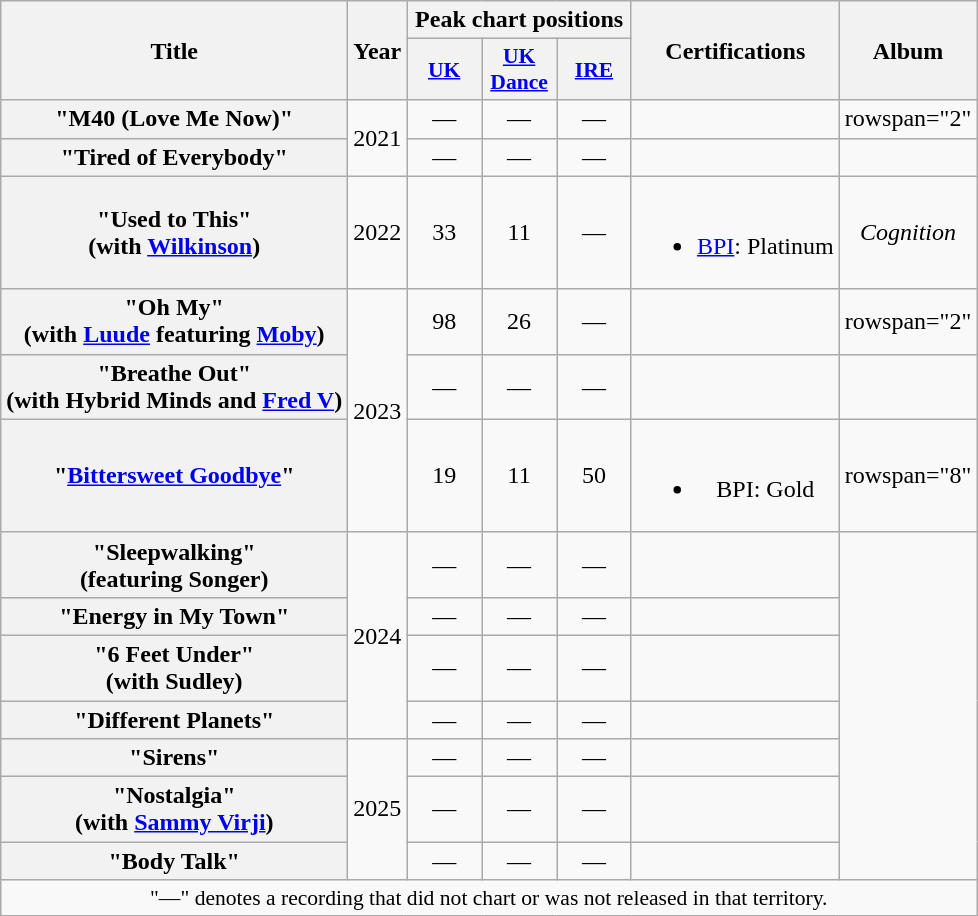<table class="wikitable plainrowheaders" style="text-align:center;">
<tr>
<th scope="col" rowspan="2">Title</th>
<th scope="col" rowspan="2">Year</th>
<th scope="col" colspan="3">Peak chart positions</th>
<th scope="col" rowspan="2">Certifications</th>
<th scope="col" rowspan="2">Album</th>
</tr>
<tr>
<th scope="col" style="width:3em;font-size:90%;"><a href='#'>UK</a><br></th>
<th scope="col" style="width:3em;font-size:90%;"><a href='#'>UK<br>Dance</a><br></th>
<th scope="col" style="width:3em;font-size:90%;"><a href='#'>IRE</a><br></th>
</tr>
<tr>
<th scope="row">"M40 (Love Me Now)"</th>
<td rowspan="2">2021</td>
<td>—</td>
<td>—</td>
<td>—</td>
<td></td>
<td>rowspan="2" </td>
</tr>
<tr>
<th scope="row">"Tired of Everybody"</th>
<td>—</td>
<td>—</td>
<td>—</td>
<td></td>
</tr>
<tr>
<th scope="row">"Used to This"<br><span>(with <a href='#'>Wilkinson</a>)</span></th>
<td>2022</td>
<td>33</td>
<td>11</td>
<td>—</td>
<td><br><ul><li><a href='#'>BPI</a>: Platinum</li></ul></td>
<td><em>Cognition</em></td>
</tr>
<tr>
<th scope="row">"Oh My"<br><span>(with <a href='#'>Luude</a> featuring <a href='#'>Moby</a>)</span></th>
<td rowspan="3">2023</td>
<td>98</td>
<td>26</td>
<td>—</td>
<td></td>
<td>rowspan="2" </td>
</tr>
<tr>
<th scope="row">"Breathe Out"<br><span>(with Hybrid Minds and <a href='#'>Fred V</a>)</span></th>
<td>—</td>
<td>—</td>
<td>—</td>
<td></td>
</tr>
<tr>
<th scope="row">"<a href='#'>Bittersweet Goodbye</a>"</th>
<td>19</td>
<td>11</td>
<td>50</td>
<td><br><ul><li>BPI: Gold</li></ul></td>
<td>rowspan="8" </td>
</tr>
<tr>
<th scope="row">"Sleepwalking"<br><span>(featuring Songer)</span></th>
<td rowspan="4">2024</td>
<td>—</td>
<td>—</td>
<td>—</td>
<td></td>
</tr>
<tr>
<th scope="row">"Energy in My Town"</th>
<td>—</td>
<td>—</td>
<td>—</td>
<td></td>
</tr>
<tr>
<th scope="row">"6 Feet Under"<br><span>(with Sudley)</span></th>
<td>—</td>
<td>—</td>
<td>—</td>
<td></td>
</tr>
<tr>
<th scope="row">"Different Planets"</th>
<td>—</td>
<td>—</td>
<td>—</td>
<td></td>
</tr>
<tr>
<th scope="row">"Sirens"</th>
<td rowspan="3">2025</td>
<td>—</td>
<td>—</td>
<td>—</td>
<td></td>
</tr>
<tr>
<th scope="row">"Nostalgia"<br><span>(with <a href='#'>Sammy Virji</a>)</span></th>
<td>—</td>
<td>—</td>
<td>—</td>
<td></td>
</tr>
<tr>
<th scope="row">"Body Talk"</th>
<td>—</td>
<td>—</td>
<td>—</td>
<td></td>
</tr>
<tr>
<td colspan="7" style="font-size:90%">"—" denotes a recording that did not chart or was not released in that territory.</td>
</tr>
</table>
